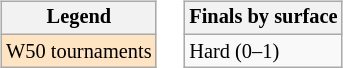<table>
<tr valign=top>
<td><br><table class="wikitable" style="font-size:85%">
<tr>
<th>Legend</th>
</tr>
<tr style="background:#ffe4c4;">
<td>W50 tournaments</td>
</tr>
</table>
</td>
<td><br><table class="wikitable" style="font-size:85%">
<tr>
<th>Finals by surface</th>
</tr>
<tr>
<td>Hard (0–1)</td>
</tr>
</table>
</td>
</tr>
</table>
